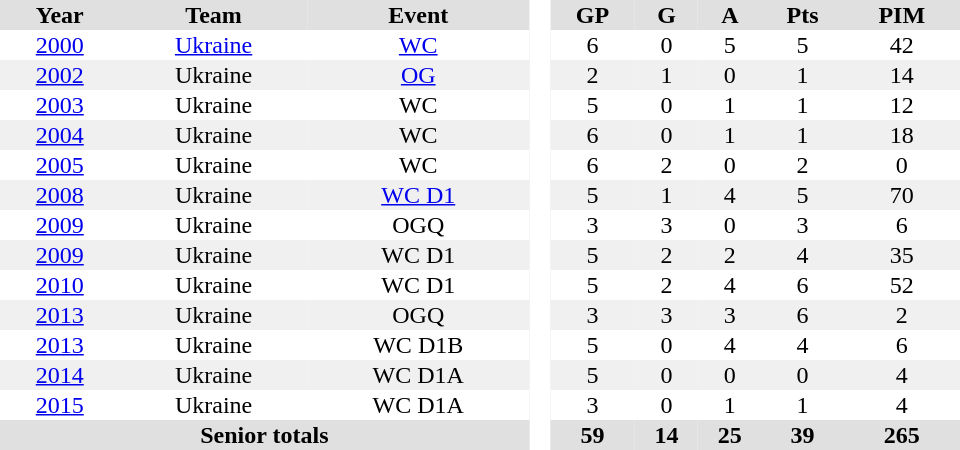<table border="0" cellpadding="1" cellspacing="0" style="text-align:center; width:40em">
<tr ALIGN="center" bgcolor="#e0e0e0">
<th>Year</th>
<th>Team</th>
<th>Event</th>
<th ALIGN="center" rowspan="99" bgcolor="#ffffff"> </th>
<th>GP</th>
<th>G</th>
<th>A</th>
<th>Pts</th>
<th>PIM</th>
</tr>
<tr>
<td><a href='#'>2000</a></td>
<td><a href='#'>Ukraine</a></td>
<td><a href='#'>WC</a></td>
<td>6</td>
<td>0</td>
<td>5</td>
<td>5</td>
<td>42</td>
</tr>
<tr bgcolor="#f0f0f0">
<td><a href='#'>2002</a></td>
<td>Ukraine</td>
<td><a href='#'>OG</a></td>
<td>2</td>
<td>1</td>
<td>0</td>
<td>1</td>
<td>14</td>
</tr>
<tr>
<td><a href='#'>2003</a></td>
<td>Ukraine</td>
<td>WC</td>
<td>5</td>
<td>0</td>
<td>1</td>
<td>1</td>
<td>12</td>
</tr>
<tr bgcolor="#f0f0f0">
<td><a href='#'>2004</a></td>
<td>Ukraine</td>
<td>WC</td>
<td>6</td>
<td>0</td>
<td>1</td>
<td>1</td>
<td>18</td>
</tr>
<tr>
<td><a href='#'>2005</a></td>
<td>Ukraine</td>
<td>WC</td>
<td>6</td>
<td>2</td>
<td>0</td>
<td>2</td>
<td>0</td>
</tr>
<tr bgcolor="#f0f0f0">
<td><a href='#'>2008</a></td>
<td>Ukraine</td>
<td><a href='#'>WC D1</a></td>
<td>5</td>
<td>1</td>
<td>4</td>
<td>5</td>
<td>70</td>
</tr>
<tr>
<td><a href='#'>2009</a></td>
<td>Ukraine</td>
<td>OGQ</td>
<td>3</td>
<td>3</td>
<td>0</td>
<td>3</td>
<td>6</td>
</tr>
<tr bgcolor="#f0f0f0">
<td><a href='#'>2009</a></td>
<td>Ukraine</td>
<td>WC D1</td>
<td>5</td>
<td>2</td>
<td>2</td>
<td>4</td>
<td>35</td>
</tr>
<tr>
<td><a href='#'>2010</a></td>
<td>Ukraine</td>
<td>WC D1</td>
<td>5</td>
<td>2</td>
<td>4</td>
<td>6</td>
<td>52</td>
</tr>
<tr bgcolor="#f0f0f0">
<td><a href='#'>2013</a></td>
<td>Ukraine</td>
<td>OGQ</td>
<td>3</td>
<td>3</td>
<td>3</td>
<td>6</td>
<td>2</td>
</tr>
<tr>
<td><a href='#'>2013</a></td>
<td>Ukraine</td>
<td>WC D1B</td>
<td>5</td>
<td>0</td>
<td>4</td>
<td>4</td>
<td>6</td>
</tr>
<tr bgcolor="#f0f0f0">
<td><a href='#'>2014</a></td>
<td>Ukraine</td>
<td>WC D1A</td>
<td>5</td>
<td>0</td>
<td>0</td>
<td>0</td>
<td>4</td>
</tr>
<tr>
<td><a href='#'>2015</a></td>
<td>Ukraine</td>
<td>WC D1A</td>
<td>3</td>
<td>0</td>
<td>1</td>
<td>1</td>
<td>4</td>
</tr>
<tr bgcolor="#e0e0e0">
<th colspan="3">Senior totals</th>
<th>59</th>
<th>14</th>
<th>25</th>
<th>39</th>
<th>265</th>
</tr>
</table>
